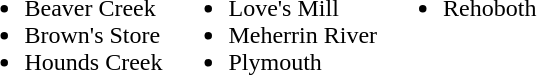<table border="0">
<tr>
<td valign="top"><br><ul><li>Beaver Creek</li><li>Brown's Store</li><li>Hounds Creek</li></ul></td>
<td valign="top"><br><ul><li>Love's Mill</li><li>Meherrin River</li><li>Plymouth</li></ul></td>
<td valign="top"><br><ul><li>Rehoboth</li></ul></td>
</tr>
</table>
